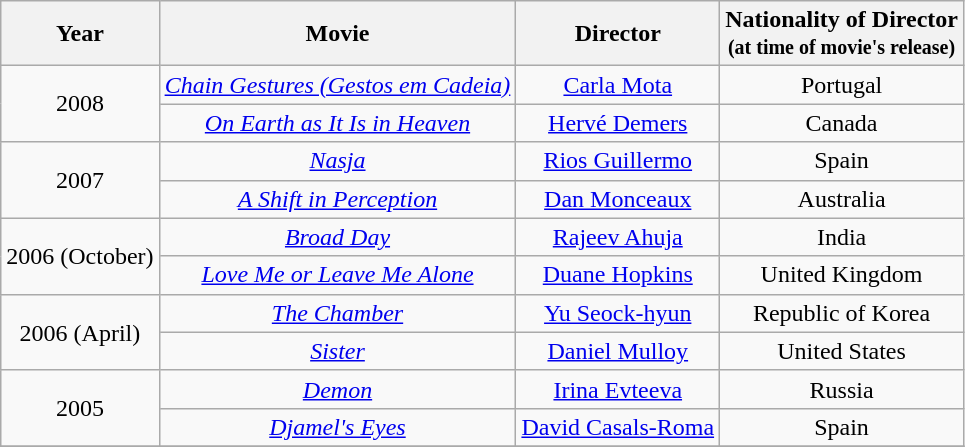<table class="wikitable" style="text-align:center">
<tr>
<th>Year</th>
<th>Movie</th>
<th>Director</th>
<th>Nationality of Director<br><small>(at time of movie's release)</small></th>
</tr>
<tr>
<td rowspan=2>2008</td>
<td><em><a href='#'>Chain Gestures (Gestos em Cadeia)</a></em></td>
<td><a href='#'>Carla Mota</a></td>
<td>Portugal</td>
</tr>
<tr>
<td><em><a href='#'>On Earth as It Is in Heaven</a></em></td>
<td><a href='#'>Hervé Demers</a></td>
<td>Canada</td>
</tr>
<tr>
<td rowspan=2>2007</td>
<td><em><a href='#'>Nasja</a></em></td>
<td><a href='#'>Rios Guillermo</a></td>
<td>Spain</td>
</tr>
<tr>
<td><em><a href='#'>A Shift in Perception</a></em></td>
<td><a href='#'>Dan Monceaux</a></td>
<td>Australia</td>
</tr>
<tr>
<td rowspan=2>2006 (October)</td>
<td><em><a href='#'>Broad Day</a></em></td>
<td><a href='#'>Rajeev Ahuja</a></td>
<td>India</td>
</tr>
<tr>
<td><em><a href='#'>Love Me or Leave Me Alone</a></em></td>
<td><a href='#'>Duane Hopkins</a></td>
<td>United Kingdom</td>
</tr>
<tr>
<td rowspan=2>2006 (April)</td>
<td><em><a href='#'>The Chamber</a></em></td>
<td><a href='#'>Yu Seock-hyun</a></td>
<td>Republic of Korea</td>
</tr>
<tr>
<td><em><a href='#'>Sister</a></em></td>
<td><a href='#'>Daniel Mulloy</a></td>
<td>United States</td>
</tr>
<tr>
<td rowspan=2>2005</td>
<td><em><a href='#'>Demon</a></em></td>
<td><a href='#'>Irina Evteeva</a></td>
<td>Russia</td>
</tr>
<tr>
<td><em><a href='#'>Djamel's Eyes</a></em></td>
<td><a href='#'>David Casals-Roma</a></td>
<td>Spain</td>
</tr>
<tr>
</tr>
</table>
